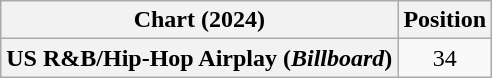<table class="wikitable sortable plainrowheaders" style="text-align:center">
<tr>
<th scope="col">Chart (2024)</th>
<th scope="col">Position</th>
</tr>
<tr>
<th scope="row">US R&B/Hip-Hop Airplay (<em>Billboard</em>)</th>
<td>34</td>
</tr>
</table>
